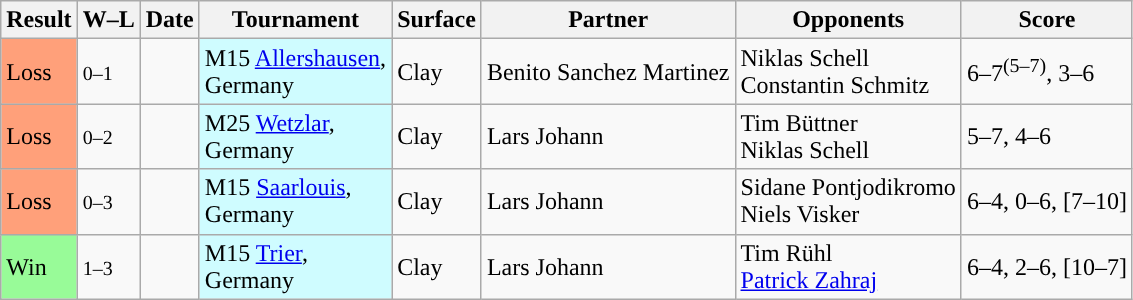<table class="sortable wikitable nowrap">
<tr>
<th>Result</th>
<th class="unsortable">W–L</th>
<th>Date</th>
<th>Tournament</th>
<th>Surface</th>
<th>Partner</th>
<th>Opponents</th>
<th class="unsortable">Score</th>
</tr>
<tr>
<td style="background:#FFA07A">Loss</td>
<td><small>0–1</small></td>
<td></td>
<td style="background:#cffcff;">M15 <a href='#'>Allershausen</a>, <br> Germany</td>
<td>Clay</td>
<td> Benito Sanchez Martinez</td>
<td> Niklas Schell <br>  Constantin Schmitz</td>
<td>6–7<sup>(5–7)</sup>, 3–6</td>
</tr>
<tr>
<td style="background:#FFA07A">Loss</td>
<td><small>0–2</small></td>
<td></td>
<td style="background:#cffcff;">M25 <a href='#'>Wetzlar</a>, <br> Germany</td>
<td>Clay</td>
<td> Lars Johann</td>
<td> Tim Büttner <br>  Niklas Schell</td>
<td>5–7, 4–6</td>
</tr>
<tr>
<td style="background:#FFA07A">Loss</td>
<td><small>0–3</small></td>
<td></td>
<td style="background:#cffcff;">M15 <a href='#'>Saarlouis</a>, <br> Germany</td>
<td>Clay</td>
<td> Lars Johann</td>
<td> Sidane Pontjodikromo <br>  Niels Visker</td>
<td>6–4, 0–6, [7–10]</td>
</tr>
<tr>
<td style="background:#98FB98">Win</td>
<td><small>1–3</small></td>
<td></td>
<td style="background:#cffcff;">M15 <a href='#'>Trier</a>, <br> Germany</td>
<td>Clay</td>
<td> Lars Johann</td>
<td> Tim Rühl <br>  <a href='#'>Patrick Zahraj</a></td>
<td>6–4, 2–6, [10–7]</td>
</tr>
</table>
